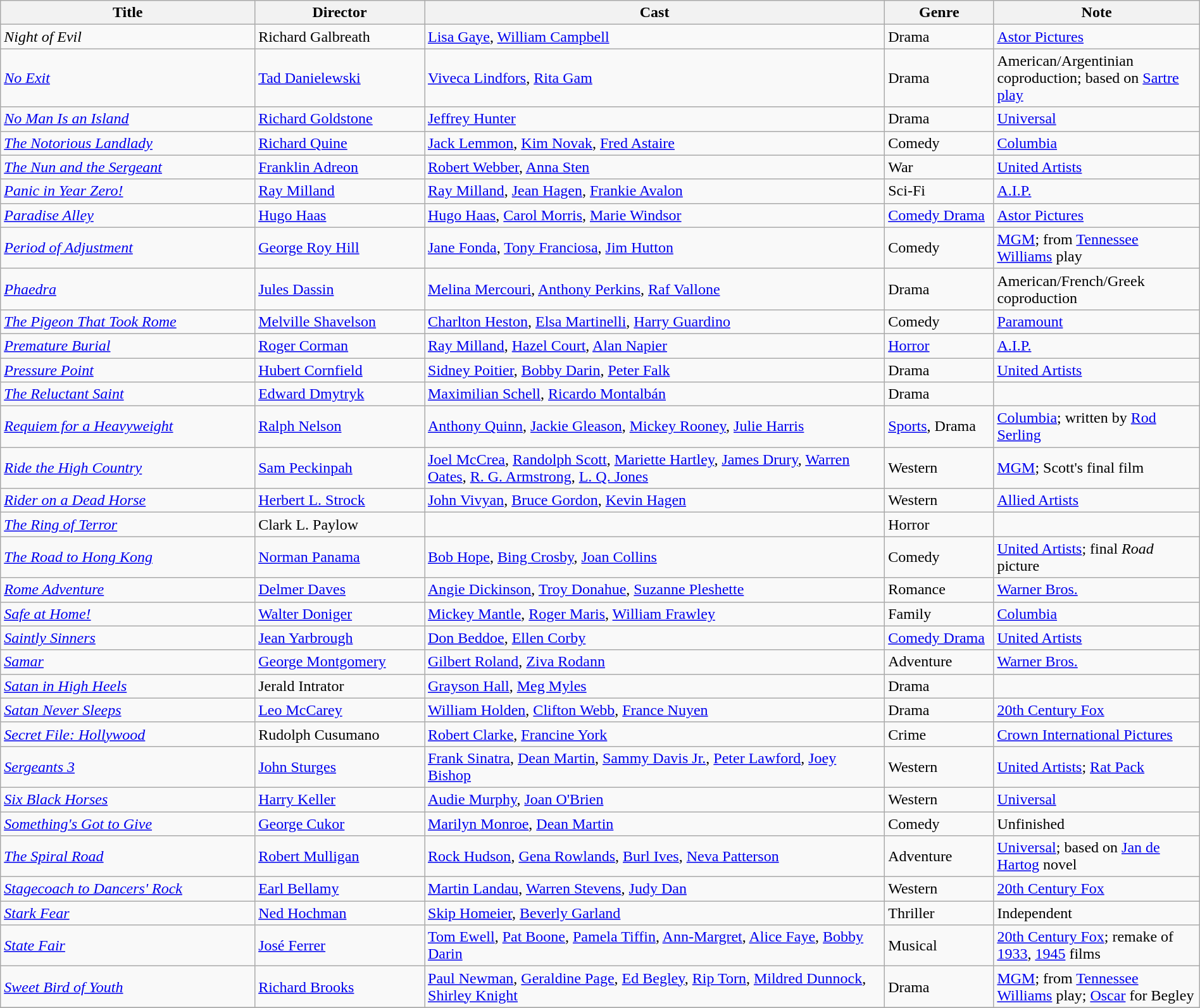<table class="wikitable" width= "100%">
<tr>
<th width=21%>Title</th>
<th width=14%>Director</th>
<th width=38%>Cast</th>
<th width=9%>Genre</th>
<th width=17%>Note</th>
</tr>
<tr>
<td><em>Night of Evil</em></td>
<td>Richard Galbreath</td>
<td><a href='#'>Lisa Gaye</a>, <a href='#'>William Campbell</a></td>
<td>Drama</td>
<td><a href='#'>Astor Pictures</a></td>
</tr>
<tr>
<td><em><a href='#'>No Exit</a></em></td>
<td><a href='#'>Tad Danielewski</a></td>
<td><a href='#'>Viveca Lindfors</a>, <a href='#'>Rita Gam</a></td>
<td>Drama</td>
<td>American/Argentinian coproduction; based on <a href='#'>Sartre play</a></td>
</tr>
<tr>
<td><em><a href='#'>No Man Is an Island</a></em></td>
<td><a href='#'>Richard Goldstone</a></td>
<td><a href='#'>Jeffrey Hunter</a></td>
<td>Drama</td>
<td><a href='#'>Universal</a></td>
</tr>
<tr>
<td><em><a href='#'>The Notorious Landlady</a></em></td>
<td><a href='#'>Richard Quine</a></td>
<td><a href='#'>Jack Lemmon</a>, <a href='#'>Kim Novak</a>, <a href='#'>Fred Astaire</a></td>
<td>Comedy</td>
<td><a href='#'>Columbia</a></td>
</tr>
<tr>
<td><em><a href='#'>The Nun and the Sergeant</a></em></td>
<td><a href='#'>Franklin Adreon</a></td>
<td><a href='#'>Robert Webber</a>, <a href='#'>Anna Sten</a></td>
<td>War</td>
<td><a href='#'>United Artists</a></td>
</tr>
<tr>
<td><em><a href='#'>Panic in Year Zero!</a></em></td>
<td><a href='#'>Ray Milland</a></td>
<td><a href='#'>Ray Milland</a>, <a href='#'>Jean Hagen</a>, <a href='#'>Frankie Avalon</a></td>
<td>Sci-Fi</td>
<td><a href='#'>A.I.P.</a></td>
</tr>
<tr>
<td><em><a href='#'>Paradise Alley</a></em></td>
<td><a href='#'>Hugo Haas</a></td>
<td><a href='#'>Hugo Haas</a>, <a href='#'>Carol Morris</a>, <a href='#'>Marie Windsor</a></td>
<td><a href='#'>Comedy Drama</a></td>
<td><a href='#'>Astor Pictures</a></td>
</tr>
<tr>
<td><em><a href='#'>Period of Adjustment</a></em></td>
<td><a href='#'>George Roy Hill</a></td>
<td><a href='#'>Jane Fonda</a>, <a href='#'>Tony Franciosa</a>, <a href='#'>Jim Hutton</a></td>
<td>Comedy</td>
<td><a href='#'>MGM</a>; from <a href='#'>Tennessee Williams</a> play</td>
</tr>
<tr>
<td><em><a href='#'>Phaedra</a></em></td>
<td><a href='#'>Jules Dassin</a></td>
<td><a href='#'>Melina Mercouri</a>, <a href='#'>Anthony Perkins</a>, <a href='#'>Raf Vallone</a></td>
<td>Drama</td>
<td>American/French/Greek coproduction</td>
</tr>
<tr>
<td><em><a href='#'>The Pigeon That Took Rome</a></em></td>
<td><a href='#'>Melville Shavelson</a></td>
<td><a href='#'>Charlton Heston</a>, <a href='#'>Elsa Martinelli</a>, <a href='#'>Harry Guardino</a></td>
<td>Comedy</td>
<td><a href='#'>Paramount</a></td>
</tr>
<tr>
<td><em><a href='#'>Premature Burial</a></em></td>
<td><a href='#'>Roger Corman</a></td>
<td><a href='#'>Ray Milland</a>, <a href='#'>Hazel Court</a>, <a href='#'>Alan Napier</a></td>
<td><a href='#'>Horror</a></td>
<td><a href='#'>A.I.P.</a></td>
</tr>
<tr>
<td><em><a href='#'>Pressure Point</a></em></td>
<td><a href='#'>Hubert Cornfield</a></td>
<td><a href='#'>Sidney Poitier</a>, <a href='#'>Bobby Darin</a>, <a href='#'>Peter Falk</a></td>
<td>Drama</td>
<td><a href='#'>United Artists</a></td>
</tr>
<tr>
<td><em><a href='#'>The Reluctant Saint</a></em></td>
<td><a href='#'>Edward Dmytryk</a></td>
<td><a href='#'>Maximilian Schell</a>, <a href='#'>Ricardo Montalbán</a></td>
<td>Drama</td>
<td></td>
</tr>
<tr>
<td><em><a href='#'>Requiem for a Heavyweight</a></em></td>
<td><a href='#'>Ralph Nelson</a></td>
<td><a href='#'>Anthony Quinn</a>, <a href='#'>Jackie Gleason</a>, <a href='#'>Mickey Rooney</a>, <a href='#'>Julie Harris</a></td>
<td><a href='#'>Sports</a>, Drama</td>
<td><a href='#'>Columbia</a>; written by <a href='#'>Rod Serling</a></td>
</tr>
<tr>
<td><em><a href='#'>Ride the High Country</a></em></td>
<td><a href='#'>Sam Peckinpah</a></td>
<td><a href='#'>Joel McCrea</a>, <a href='#'>Randolph Scott</a>, <a href='#'>Mariette Hartley</a>, <a href='#'>James Drury</a>, <a href='#'>Warren Oates</a>, <a href='#'>R. G. Armstrong</a>, <a href='#'>L. Q. Jones</a></td>
<td>Western</td>
<td><a href='#'>MGM</a>; Scott's final film</td>
</tr>
<tr>
<td><em><a href='#'>Rider on a Dead Horse</a></em></td>
<td><a href='#'>Herbert L. Strock</a></td>
<td><a href='#'>John Vivyan</a>, <a href='#'>Bruce Gordon</a>, <a href='#'>Kevin Hagen</a></td>
<td>Western</td>
<td><a href='#'>Allied Artists</a></td>
</tr>
<tr>
<td><em><a href='#'>The Ring of Terror</a></em></td>
<td>Clark L. Paylow</td>
<td></td>
<td>Horror</td>
<td></td>
</tr>
<tr>
<td><em><a href='#'>The Road to Hong Kong</a></em></td>
<td><a href='#'>Norman Panama</a></td>
<td><a href='#'>Bob Hope</a>, <a href='#'>Bing Crosby</a>, <a href='#'>Joan Collins</a></td>
<td>Comedy</td>
<td><a href='#'>United Artists</a>; final <em>Road</em> picture</td>
</tr>
<tr>
<td><em><a href='#'>Rome Adventure</a></em></td>
<td><a href='#'>Delmer Daves</a></td>
<td><a href='#'>Angie Dickinson</a>, <a href='#'>Troy Donahue</a>, <a href='#'>Suzanne Pleshette</a></td>
<td>Romance</td>
<td><a href='#'>Warner Bros.</a></td>
</tr>
<tr>
<td><em><a href='#'>Safe at Home!</a></em></td>
<td><a href='#'>Walter Doniger</a></td>
<td><a href='#'>Mickey Mantle</a>, <a href='#'>Roger Maris</a>, <a href='#'>William Frawley</a></td>
<td>Family</td>
<td><a href='#'>Columbia</a></td>
</tr>
<tr>
<td><em><a href='#'>Saintly Sinners</a></em></td>
<td><a href='#'>Jean Yarbrough</a></td>
<td><a href='#'>Don Beddoe</a>, <a href='#'>Ellen Corby</a></td>
<td><a href='#'>Comedy Drama</a></td>
<td><a href='#'>United Artists</a></td>
</tr>
<tr>
<td><em><a href='#'>Samar</a></em></td>
<td><a href='#'>George Montgomery</a></td>
<td><a href='#'>Gilbert Roland</a>, <a href='#'>Ziva Rodann</a></td>
<td>Adventure</td>
<td><a href='#'>Warner Bros.</a></td>
</tr>
<tr>
<td><em><a href='#'>Satan in High Heels</a></em></td>
<td>Jerald Intrator</td>
<td><a href='#'>Grayson Hall</a>, <a href='#'>Meg Myles</a></td>
<td>Drama</td>
<td></td>
</tr>
<tr>
<td><em><a href='#'>Satan Never Sleeps</a></em></td>
<td><a href='#'>Leo McCarey</a></td>
<td><a href='#'>William Holden</a>, <a href='#'>Clifton Webb</a>, <a href='#'>France Nuyen</a></td>
<td>Drama</td>
<td><a href='#'>20th Century Fox</a></td>
</tr>
<tr>
<td><em><a href='#'>Secret File: Hollywood</a></em></td>
<td>Rudolph Cusumano</td>
<td><a href='#'>Robert Clarke</a>, <a href='#'>Francine York</a></td>
<td>Crime</td>
<td><a href='#'>Crown International Pictures</a></td>
</tr>
<tr>
<td><em><a href='#'>Sergeants 3</a></em></td>
<td><a href='#'>John Sturges</a></td>
<td><a href='#'>Frank Sinatra</a>, <a href='#'>Dean Martin</a>, <a href='#'>Sammy Davis Jr.</a>, <a href='#'>Peter Lawford</a>, <a href='#'>Joey Bishop</a></td>
<td>Western</td>
<td><a href='#'>United Artists</a>; <a href='#'>Rat Pack</a></td>
</tr>
<tr>
<td><em><a href='#'>Six Black Horses</a></em></td>
<td><a href='#'>Harry Keller</a></td>
<td><a href='#'>Audie Murphy</a>, <a href='#'>Joan O'Brien</a></td>
<td>Western</td>
<td><a href='#'>Universal</a></td>
</tr>
<tr>
<td><em><a href='#'>Something's Got to Give</a></em></td>
<td><a href='#'>George Cukor</a></td>
<td><a href='#'>Marilyn Monroe</a>, <a href='#'>Dean Martin</a></td>
<td>Comedy</td>
<td>Unfinished</td>
</tr>
<tr>
<td><em><a href='#'>The Spiral Road</a></em></td>
<td><a href='#'>Robert Mulligan</a></td>
<td><a href='#'>Rock Hudson</a>, <a href='#'>Gena Rowlands</a>, <a href='#'>Burl Ives</a>, <a href='#'>Neva Patterson</a></td>
<td>Adventure</td>
<td><a href='#'>Universal</a>; based on <a href='#'>Jan de Hartog</a> novel</td>
</tr>
<tr>
<td><em><a href='#'>Stagecoach to Dancers' Rock</a></em></td>
<td><a href='#'>Earl Bellamy</a></td>
<td><a href='#'>Martin Landau</a>, <a href='#'>Warren Stevens</a>, <a href='#'>Judy Dan</a></td>
<td>Western</td>
<td><a href='#'>20th Century Fox</a></td>
</tr>
<tr>
<td><em><a href='#'>Stark Fear</a></em></td>
<td><a href='#'>Ned Hochman</a></td>
<td><a href='#'>Skip Homeier</a>, <a href='#'>Beverly Garland</a></td>
<td>Thriller</td>
<td>Independent</td>
</tr>
<tr>
<td><em><a href='#'>State Fair</a></em></td>
<td><a href='#'>José Ferrer</a></td>
<td><a href='#'>Tom Ewell</a>, <a href='#'>Pat Boone</a>, <a href='#'>Pamela Tiffin</a>, <a href='#'>Ann-Margret</a>, <a href='#'>Alice Faye</a>, <a href='#'>Bobby Darin</a></td>
<td>Musical</td>
<td><a href='#'>20th Century Fox</a>; remake of <a href='#'>1933</a>, <a href='#'>1945</a> films</td>
</tr>
<tr>
<td><em><a href='#'>Sweet Bird of Youth</a></em></td>
<td><a href='#'>Richard Brooks</a></td>
<td><a href='#'>Paul Newman</a>, <a href='#'>Geraldine Page</a>, <a href='#'>Ed Begley</a>, <a href='#'>Rip Torn</a>, <a href='#'>Mildred Dunnock</a>, <a href='#'>Shirley Knight</a></td>
<td>Drama</td>
<td><a href='#'>MGM</a>; from <a href='#'>Tennessee Williams</a> play; <a href='#'>Oscar</a> for Begley</td>
</tr>
<tr>
</tr>
</table>
